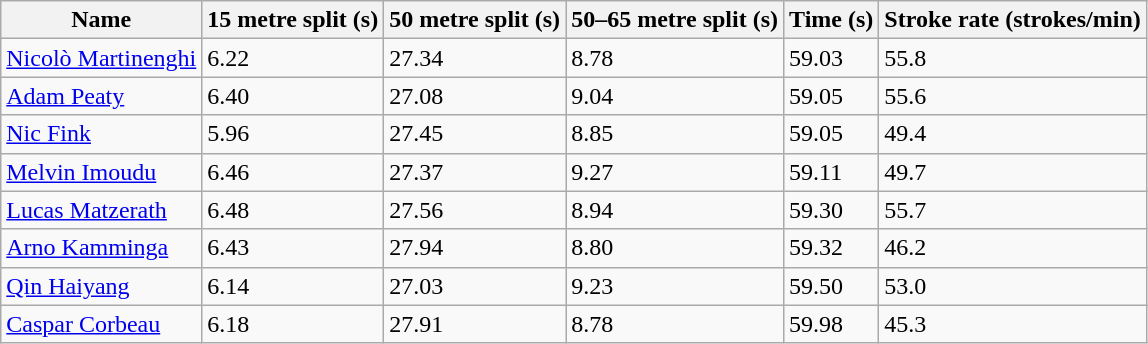<table class="wikitable sortable mw-collapsible">
<tr>
<th scope="col">Name</th>
<th scope="col">15 metre split (s)</th>
<th scope="col">50 metre split (s)</th>
<th scope="col">50–65 metre split (s)</th>
<th scope="col">Time (s)</th>
<th scope="col">Stroke rate (strokes/min)</th>
</tr>
<tr>
<td><a href='#'>Nicolò Martinenghi</a></td>
<td>6.22</td>
<td>27.34</td>
<td>8.78</td>
<td>59.03</td>
<td>55.8</td>
</tr>
<tr>
<td><a href='#'>Adam Peaty</a></td>
<td>6.40</td>
<td>27.08</td>
<td>9.04</td>
<td>59.05</td>
<td>55.6</td>
</tr>
<tr>
<td><a href='#'>Nic Fink</a></td>
<td>5.96</td>
<td>27.45</td>
<td>8.85</td>
<td>59.05</td>
<td>49.4</td>
</tr>
<tr>
<td><a href='#'>Melvin Imoudu</a></td>
<td>6.46</td>
<td>27.37</td>
<td>9.27</td>
<td>59.11</td>
<td>49.7</td>
</tr>
<tr>
<td><a href='#'>Lucas Matzerath</a></td>
<td>6.48</td>
<td>27.56</td>
<td>8.94</td>
<td>59.30</td>
<td>55.7</td>
</tr>
<tr>
<td><a href='#'>Arno Kamminga</a></td>
<td>6.43</td>
<td>27.94</td>
<td>8.80</td>
<td>59.32</td>
<td>46.2</td>
</tr>
<tr>
<td><a href='#'>Qin Haiyang</a></td>
<td>6.14</td>
<td>27.03</td>
<td>9.23</td>
<td>59.50</td>
<td>53.0</td>
</tr>
<tr>
<td><a href='#'>Caspar Corbeau</a></td>
<td>6.18</td>
<td>27.91</td>
<td>8.78</td>
<td>59.98</td>
<td>45.3</td>
</tr>
</table>
